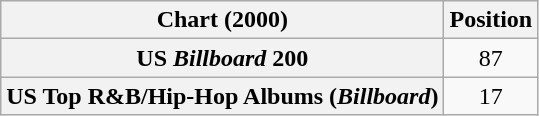<table class="wikitable sortable plainrowheaders" style="text-align:center;">
<tr>
<th scope="col">Chart (2000)</th>
<th scope="col">Position</th>
</tr>
<tr>
<th scope="row">US <em>Billboard</em> 200</th>
<td>87</td>
</tr>
<tr>
<th scope="row">US Top R&B/Hip-Hop Albums (<em>Billboard</em>)</th>
<td>17</td>
</tr>
</table>
